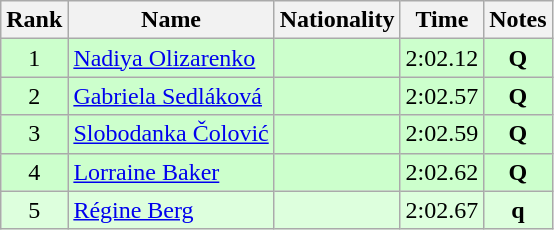<table class="wikitable sortable" style="text-align:center">
<tr>
<th>Rank</th>
<th>Name</th>
<th>Nationality</th>
<th>Time</th>
<th>Notes</th>
</tr>
<tr bgcolor=ccffcc>
<td>1</td>
<td align=left><a href='#'>Nadiya Olizarenko</a></td>
<td align=left></td>
<td>2:02.12</td>
<td><strong>Q</strong></td>
</tr>
<tr bgcolor=ccffcc>
<td>2</td>
<td align=left><a href='#'>Gabriela Sedláková</a></td>
<td align=left></td>
<td>2:02.57</td>
<td><strong>Q</strong></td>
</tr>
<tr bgcolor=ccffcc>
<td>3</td>
<td align=left><a href='#'>Slobodanka Čolović</a></td>
<td align=left></td>
<td>2:02.59</td>
<td><strong>Q</strong></td>
</tr>
<tr bgcolor=ccffcc>
<td>4</td>
<td align=left><a href='#'>Lorraine Baker</a></td>
<td align=left></td>
<td>2:02.62</td>
<td><strong>Q</strong></td>
</tr>
<tr bgcolor=ddffdd>
<td>5</td>
<td align=left><a href='#'>Régine Berg</a></td>
<td align=left></td>
<td>2:02.67</td>
<td><strong>q</strong></td>
</tr>
</table>
